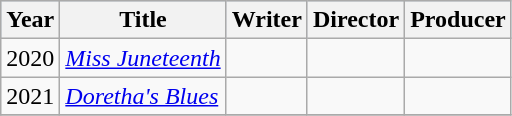<table class="wikitable sortable">
<tr style="background:#b0c4de; text-align:center;">
<th>Year</th>
<th>Title</th>
<th>Writer</th>
<th>Director</th>
<th>Producer</th>
</tr>
<tr>
<td>2020</td>
<td><em><a href='#'>Miss Juneteenth</a></em></td>
<td></td>
<td></td>
<td></td>
</tr>
<tr>
<td>2021</td>
<td><em><a href='#'>Doretha's Blues</a></em></td>
<td></td>
<td></td>
<td></td>
</tr>
<tr>
</tr>
</table>
